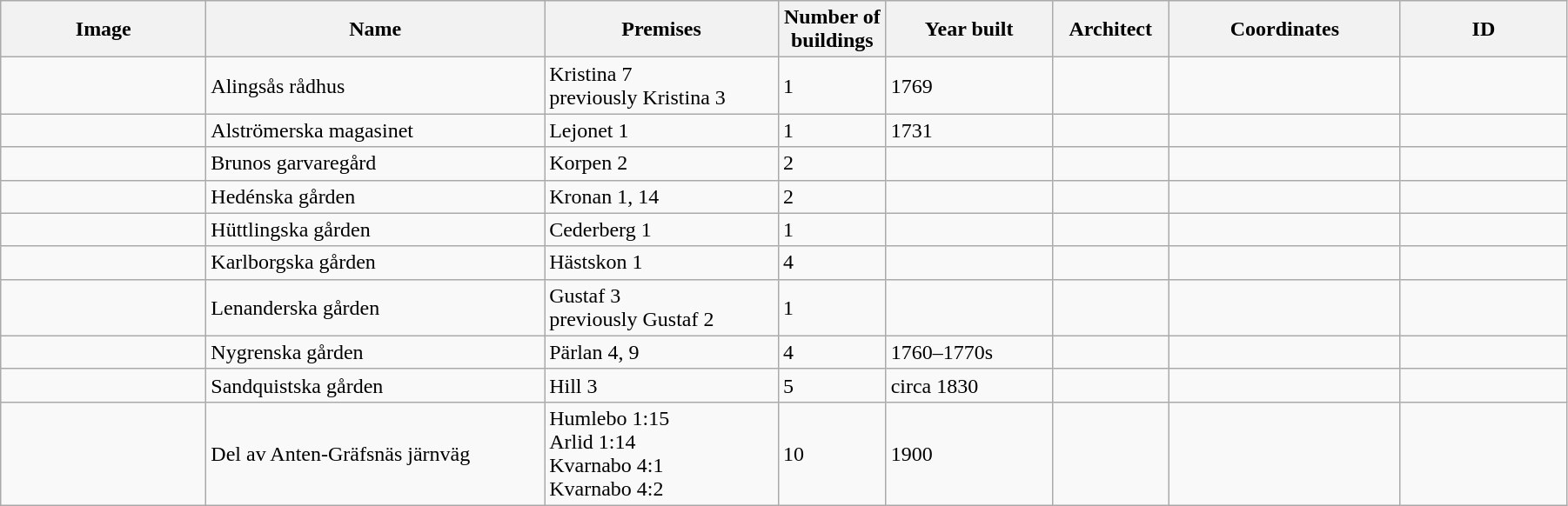<table class="wikitable" width="95%">
<tr>
<th width="150">Image</th>
<th>Name</th>
<th>Premises</th>
<th width="75">Number of<br>buildings</th>
<th width="120">Year built</th>
<th>Architect</th>
<th width="170">Coordinates</th>
<th width="120">ID</th>
</tr>
<tr>
<td></td>
<td>Alingsås rådhus</td>
<td>Kristina 7<br>previously Kristina 3</td>
<td>1</td>
<td>1769</td>
<td></td>
<td></td>
<td></td>
</tr>
<tr>
<td></td>
<td>Alströmerska magasinet</td>
<td>Lejonet 1</td>
<td>1</td>
<td>1731</td>
<td></td>
<td></td>
<td></td>
</tr>
<tr>
<td></td>
<td>Brunos garvaregård</td>
<td>Korpen 2</td>
<td>2</td>
<td></td>
<td></td>
<td></td>
<td></td>
</tr>
<tr>
<td></td>
<td>Hedénska gården</td>
<td>Kronan 1, 14</td>
<td>2</td>
<td></td>
<td></td>
<td></td>
<td></td>
</tr>
<tr>
<td></td>
<td>Hüttlingska gården</td>
<td>Cederberg 1</td>
<td>1</td>
<td></td>
<td></td>
<td></td>
<td></td>
</tr>
<tr>
<td></td>
<td>Karlborgska gården</td>
<td>Hästskon 1</td>
<td>4</td>
<td></td>
<td></td>
<td></td>
<td></td>
</tr>
<tr>
<td></td>
<td>Lenanderska gården</td>
<td>Gustaf 3<br>previously Gustaf 2</td>
<td>1</td>
<td></td>
<td></td>
<td></td>
<td></td>
</tr>
<tr>
<td></td>
<td>Nygrenska gården</td>
<td>Pärlan 4, 9</td>
<td>4</td>
<td>1760–1770s</td>
<td></td>
<td></td>
<td></td>
</tr>
<tr>
<td></td>
<td>Sandquistska gården</td>
<td>Hill 3</td>
<td>5</td>
<td>circa 1830</td>
<td></td>
<td></td>
<td></td>
</tr>
<tr>
<td></td>
<td>Del av Anten-Gräfsnäs järnväg</td>
<td>Humlebo 1:15<br>Arlid 1:14<br>Kvarnabo 4:1<br>Kvarnabo 4:2</td>
<td>10</td>
<td>1900</td>
<td></td>
<td></td>
<td></td>
</tr>
</table>
